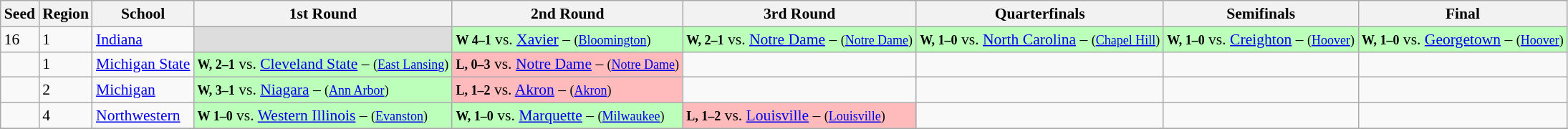<table class="sortable wikitable" style="white-space:nowrap; font-size:90%;">
<tr>
<th>Seed</th>
<th>Region</th>
<th>School</th>
<th>1st Round</th>
<th>2nd Round</th>
<th>3rd Round</th>
<th>Quarterfinals</th>
<th>Semifinals</th>
<th>Final</th>
</tr>
<tr>
<td>16</td>
<td>1</td>
<td><a href='#'>Indiana</a></td>
<td bgcolor=#ddd></td>
<td style="background:#bfb;"><small><strong>W 4–1</strong></small> vs. <a href='#'>Xavier</a> – <small>(<a href='#'>Bloomington</a>)</small></td>
<td style="background:#bfb;"><small><strong>W, 2–1</strong></small> vs. <a href='#'>Notre Dame</a> – <small>(<a href='#'>Notre Dame</a>)</small></td>
<td style="background:#bfb;"><small><strong>W, 1–0</strong></small> vs. <a href='#'>North Carolina</a> – <small>(<a href='#'>Chapel Hill</a>)</small></td>
<td style="background:#bfb;"><small><strong>W, 1–0</strong></small> vs. <a href='#'>Creighton</a> – <small>(<a href='#'>Hoover</a>)</small></td>
<td style="background:#bfb;"><small><strong>W, 1–0</strong></small> vs. <a href='#'>Georgetown</a> – <small>(<a href='#'>Hoover</a>)</small></td>
</tr>
<tr>
<td></td>
<td>1</td>
<td><a href='#'>Michigan State</a></td>
<td style="background:#bfb;"><small><strong>W, 2–1</strong></small> vs. <a href='#'>Cleveland State</a> – <small>(<a href='#'>East Lansing</a>)</small></td>
<td style="background:#FBB;"><small><strong>L, 0–3</strong></small> vs. <a href='#'>Notre Dame</a> – <small>(<a href='#'>Notre Dame</a>)</small></td>
<td></td>
<td></td>
<td></td>
<td></td>
</tr>
<tr>
<td></td>
<td>2</td>
<td><a href='#'>Michigan</a></td>
<td style="background:#bfb;"><small><strong>W, 3–1</strong></small> vs. <a href='#'>Niagara</a> – <small>(<a href='#'>Ann Arbor</a>)</small></td>
<td style="background:#FBB;"><small><strong>L, 1–2</strong></small> vs. <a href='#'>Akron</a> – <small>(<a href='#'>Akron</a>)</small></td>
<td></td>
<td></td>
<td></td>
<td></td>
</tr>
<tr>
<td></td>
<td>4</td>
<td><a href='#'>Northwestern</a></td>
<td style="background:#bfb;"><small><strong>W 1–0</strong></small> vs. <a href='#'>Western Illinois</a> – <small>(<a href='#'>Evanston</a>)</small></td>
<td style="background:#bfb;"><small><strong>W, 1–0</strong></small> vs. <a href='#'>Marquette</a> – <small>(<a href='#'>Milwaukee</a>)</small></td>
<td style="background:#FBB;"><small><strong>L, 1–2</strong></small> vs. <a href='#'>Louisville</a> – <small>(<a href='#'>Louisville</a>)</small></td>
<td></td>
<td></td>
<td></td>
</tr>
<tr>
</tr>
</table>
